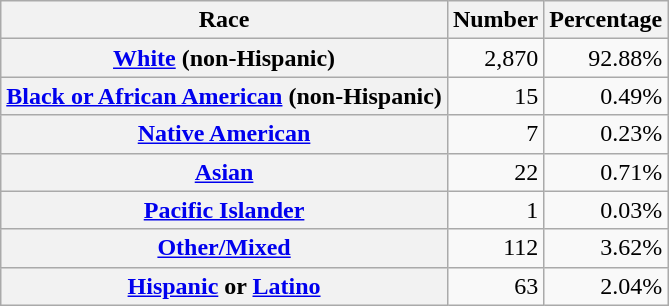<table class="wikitable" style="text-align:right">
<tr>
<th scope="col">Race</th>
<th scope="col">Number</th>
<th scope="col">Percentage</th>
</tr>
<tr>
<th scope="row"><a href='#'>White</a> (non-Hispanic)</th>
<td>2,870</td>
<td>92.88%</td>
</tr>
<tr>
<th scope="row"><a href='#'>Black or African American</a> (non-Hispanic)</th>
<td>15</td>
<td>0.49%</td>
</tr>
<tr>
<th scope="row"><a href='#'>Native American</a></th>
<td>7</td>
<td>0.23%</td>
</tr>
<tr>
<th scope="row"><a href='#'>Asian</a></th>
<td>22</td>
<td>0.71%</td>
</tr>
<tr>
<th scope="row"><a href='#'>Pacific Islander</a></th>
<td>1</td>
<td>0.03%</td>
</tr>
<tr>
<th scope="row"><a href='#'>Other/Mixed</a></th>
<td>112</td>
<td>3.62%</td>
</tr>
<tr>
<th scope="row"><a href='#'>Hispanic</a> or <a href='#'>Latino</a></th>
<td>63</td>
<td>2.04%</td>
</tr>
</table>
